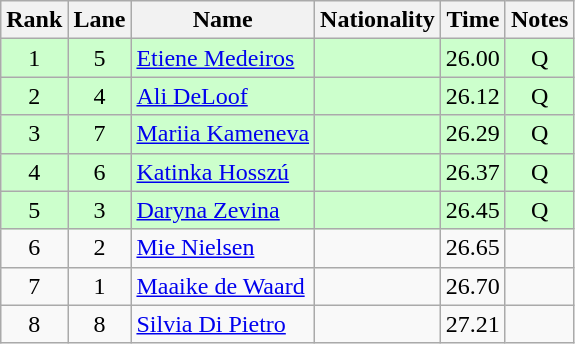<table class="wikitable sortable" style="text-align:center">
<tr>
<th>Rank</th>
<th>Lane</th>
<th>Name</th>
<th>Nationality</th>
<th>Time</th>
<th>Notes</th>
</tr>
<tr bgcolor=ccffcc>
<td>1</td>
<td>5</td>
<td align=left><a href='#'>Etiene Medeiros</a></td>
<td align=left></td>
<td>26.00</td>
<td>Q</td>
</tr>
<tr bgcolor=ccffcc>
<td>2</td>
<td>4</td>
<td align=left><a href='#'>Ali DeLoof</a></td>
<td align=left></td>
<td>26.12</td>
<td>Q</td>
</tr>
<tr bgcolor=ccffcc>
<td>3</td>
<td>7</td>
<td align=left><a href='#'>Mariia Kameneva</a></td>
<td align=left></td>
<td>26.29</td>
<td>Q</td>
</tr>
<tr bgcolor=ccffcc>
<td>4</td>
<td>6</td>
<td align=left><a href='#'>Katinka Hosszú</a></td>
<td align=left></td>
<td>26.37</td>
<td>Q</td>
</tr>
<tr bgcolor=ccffcc>
<td>5</td>
<td>3</td>
<td align=left><a href='#'>Daryna Zevina</a></td>
<td align=left></td>
<td>26.45</td>
<td>Q</td>
</tr>
<tr>
<td>6</td>
<td>2</td>
<td align=left><a href='#'>Mie Nielsen</a></td>
<td align=left></td>
<td>26.65</td>
<td></td>
</tr>
<tr>
<td>7</td>
<td>1</td>
<td align=left><a href='#'>Maaike de Waard</a></td>
<td align=left></td>
<td>26.70</td>
<td></td>
</tr>
<tr>
<td>8</td>
<td>8</td>
<td align=left><a href='#'>Silvia Di Pietro</a></td>
<td align=left></td>
<td>27.21</td>
<td></td>
</tr>
</table>
